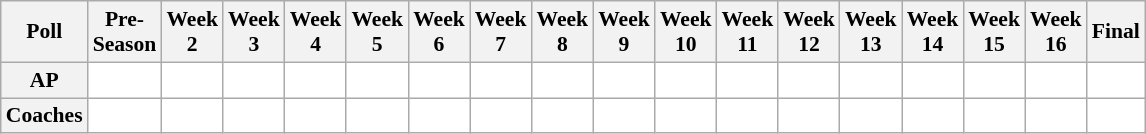<table class="wikitable" style="white-space:nowrap;font-size:90%">
<tr>
<th>Poll</th>
<th>Pre-<br>Season</th>
<th>Week<br>2</th>
<th>Week<br>3</th>
<th>Week<br>4</th>
<th>Week<br>5</th>
<th>Week<br>6</th>
<th>Week<br>7</th>
<th>Week<br>8</th>
<th>Week<br>9</th>
<th>Week<br>10</th>
<th>Week<br>11</th>
<th>Week<br>12</th>
<th>Week<br>13</th>
<th>Week<br>14</th>
<th>Week<br>15</th>
<th>Week<br>16</th>
<th>Final</th>
</tr>
<tr style="text-align:center;">
<th>AP</th>
<td style="background:#FFF;"></td>
<td style="background:#FFF;"></td>
<td style="background:#FFF;"></td>
<td style="background:#FFF;"></td>
<td style="background:#FFF;"></td>
<td style="background:#FFF;"></td>
<td style="background:#FFF;"></td>
<td style="background:#FFF;"></td>
<td style="background:#FFF;"></td>
<td style="background:#FFF;"></td>
<td style="background:#FFF;"></td>
<td style="background:#FFF;"></td>
<td style="background:#FFF;"></td>
<td style="background:#FFF;"></td>
<td style="background:#FFF;"></td>
<td style="background:#FFF;"></td>
<td style="background:#FFF;"></td>
</tr>
<tr style="text-align:center;">
<th>Coaches</th>
<td style="background:#FFF;"></td>
<td style="background:#FFF;"></td>
<td style="background:#FFF;"></td>
<td style="background:#FFF;"></td>
<td style="background:#FFF;"></td>
<td style="background:#FFF;"></td>
<td style="background:#FFF;"></td>
<td style="background:#FFF;"></td>
<td style="background:#FFF;"></td>
<td style="background:#FFF;"></td>
<td style="background:#FFF;"></td>
<td style="background:#FFF;"></td>
<td style="background:#FFF;"></td>
<td style="background:#FFF;"></td>
<td style="background:#FFF;"></td>
<td style="background:#FFF;"></td>
<td style="background:#FFF;"></td>
</tr>
</table>
